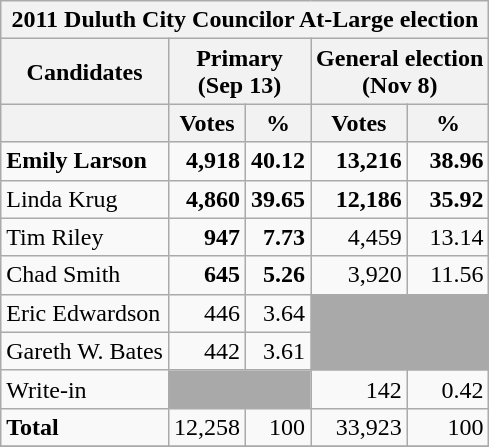<table class=wikitable>
<tr>
<th colspan=5>2011 Duluth City Councilor At-Large election</th>
</tr>
<tr>
<th colspan=1><strong>Candidates</strong></th>
<th colspan=2><strong>Primary<br>(Sep 13)</strong></th>
<th colspan=2><strong>General election<br>(Nov 8)</strong></th>
</tr>
<tr>
<th></th>
<th>Votes</th>
<th>%</th>
<th>Votes</th>
<th>%</th>
</tr>
<tr>
<td><strong>Emily Larson</strong></td>
<td align="right"><strong>4,918 </strong></td>
<td align="right"><strong>40.12</strong></td>
<td align="right"><strong>13,216</strong></td>
<td align="right"><strong>38.96</strong></td>
</tr>
<tr>
<td>Linda Krug</td>
<td align="right"><strong>4,860</strong></td>
<td align="right"><strong>39.65</strong></td>
<td align="right"><strong>12,186</strong></td>
<td align="right"><strong>35.92</strong></td>
</tr>
<tr>
<td>Tim Riley</td>
<td align="right"><strong>947</strong></td>
<td align="right"><strong>7.73</strong></td>
<td align="right">4,459</td>
<td align="right">13.14</td>
</tr>
<tr>
<td>Chad Smith</td>
<td align="right"><strong>645</strong></td>
<td align="right"><strong>5.26</strong></td>
<td align="right">3,920</td>
<td align="right">11.56</td>
</tr>
<tr>
<td>Eric Edwardson</td>
<td align="right">446</td>
<td align="right">3.64</td>
<td colspan=2 bgcolor=darkgray></td>
</tr>
<tr>
<td>Gareth W. Bates</td>
<td align="right">442</td>
<td align="right">3.61</td>
<td colspan=2 bgcolor=darkgray></td>
</tr>
<tr>
<td>Write-in</td>
<td colspan=2 bgcolor=darkgray></td>
<td align="right">142</td>
<td align="right">0.42</td>
</tr>
<tr>
<td><strong>Total</strong></td>
<td align="right">12,258</td>
<td align="right">100</td>
<td align="right">33,923</td>
<td align="right">100</td>
</tr>
<tr>
</tr>
</table>
